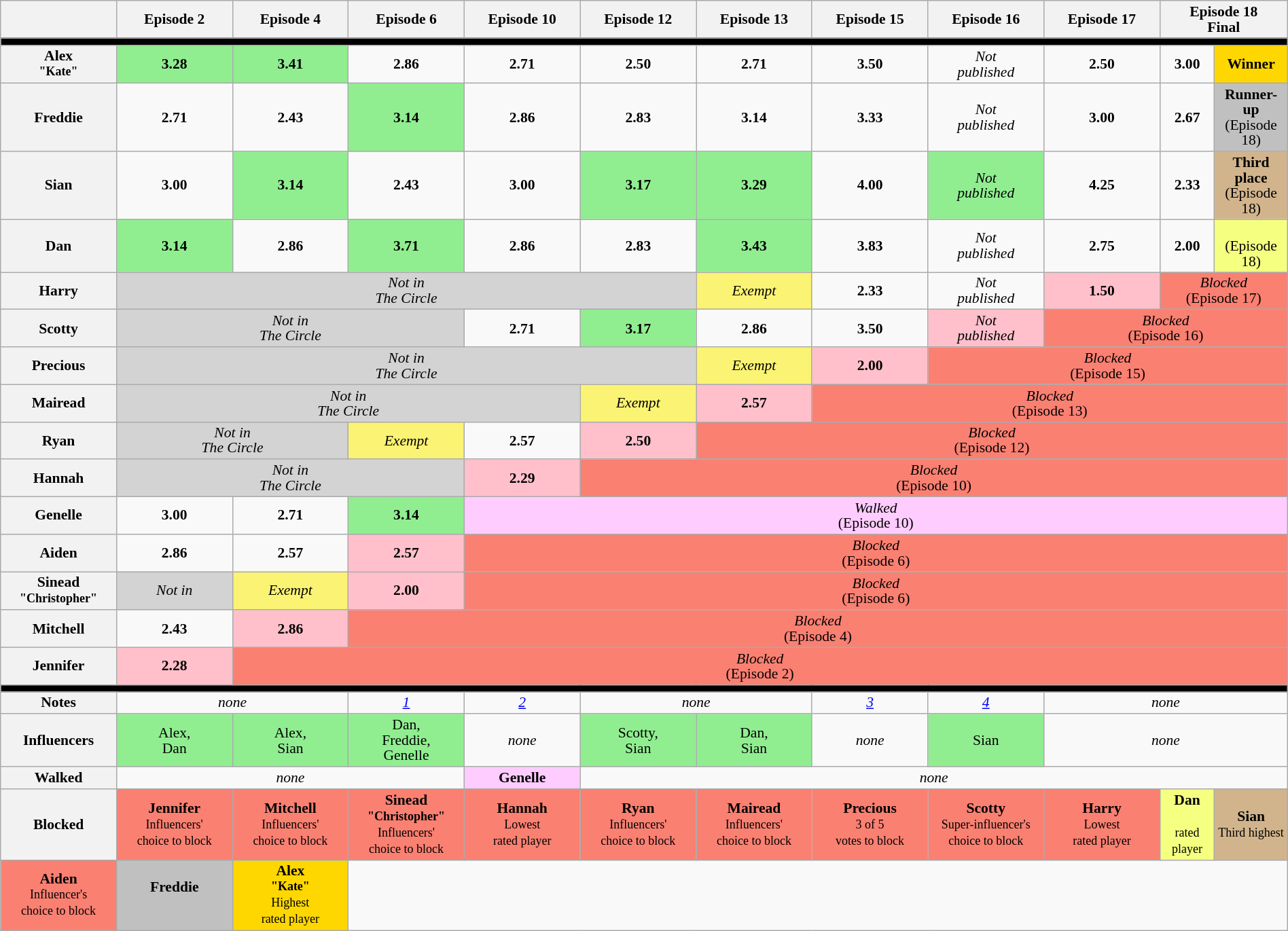<table class="wikitable"  style="text-align:center; width:100%; font-size:90%; line-height:15px;">
<tr>
<th style="width:7%;"></th>
<th style="width:7%;">Episode 2</th>
<th style="width:7%;">Episode 4</th>
<th style="width:7%;">Episode 6</th>
<th style="width:7%;">Episode 10</th>
<th style="width:7%;">Episode 12</th>
<th style="width:7%;">Episode 13</th>
<th style="width:7%;">Episode 15</th>
<th style="width:7%;">Episode 16</th>
<th style="width:7%;">Episode 17</th>
<th colspan="2" style="width:7%;">Episode 18<br>Final</th>
</tr>
<tr>
<th style="background:#000" colspan="13"></th>
</tr>
<tr>
<th>Alex<br><small>"Kate"</small></th>
<td style="background:lightgreen;"><strong>3.28</strong><br></td>
<td style="background:lightgreen;"><strong>3.41</strong><br></td>
<td><strong>2.86</strong><br></td>
<td><strong>2.71</strong><br></td>
<td><strong>2.50</strong><br></td>
<td><strong>2.71</strong><br></td>
<td><strong>3.50</strong><br></td>
<td><em>Not<br>published</em></td>
<td><strong>2.50</strong><br></td>
<td><strong>3.00</strong><br></td>
<td colspan="2" style="background:gold;"><strong>Winner</strong> <br> </td>
</tr>
<tr>
<th>Freddie</th>
<td><strong>2.71</strong><br></td>
<td><strong>2.43</strong><br></td>
<td style="background:lightgreen;"><strong>3.14</strong><br></td>
<td><strong>2.86</strong><br></td>
<td><strong>2.83</strong><br></td>
<td><strong>3.14</strong><br></td>
<td><strong>3.33</strong><br></td>
<td><em>Not<br>published</em></td>
<td><strong>3.00</strong><br></td>
<td><strong>2.67</strong><br></td>
<td colspan="2" style="background:silver;"><strong>Runner-up</strong> <br> (Episode 18)</td>
</tr>
<tr>
<th>Sian</th>
<td><strong>3.00</strong><br></td>
<td style="background:lightgreen;"><strong>3.14</strong><br></td>
<td><strong>2.43</strong><br></td>
<td><strong>3.00</strong><br></td>
<td style="background:lightgreen;"><strong>3.17</strong><br></td>
<td style="background:lightgreen;"><strong>3.29</strong><br></td>
<td><strong>4.00</strong><br></td>
<td style="background:lightgreen;"><em>Not<br>published</em></td>
<td><strong>4.25</strong><br></td>
<td><strong>2.33</strong><br></td>
<td colspan="2" style="background:tan;"><strong>Third place</strong> <br> (Episode 18)</td>
</tr>
<tr>
<th>Dan</th>
<td style="background:lightgreen;"><strong>3.14</strong><br></td>
<td><strong>2.86</strong><br></td>
<td style="background:lightgreen;"><strong>3.71</strong><br></td>
<td><strong>2.86</strong><br></td>
<td><strong>2.83</strong><br></td>
<td style="background:lightgreen;"><strong>3.43</strong><br></td>
<td><strong>3.83</strong><br></td>
<td><em>Not<br>published</em></td>
<td><strong>2.75</strong><br></td>
<td><strong>2.00</strong><br></td>
<td colspan="2" style="background:#F5FF80;"><strong></strong> <br> (Episode 18)</td>
</tr>
<tr>
<th>Harry</th>
<td colspan="5" bgcolor="lightgrey"><em>Not in<br>The Circle</em></td>
<td style="background:#FBF373"><em>Exempt</em></td>
<td><strong>2.33</strong><br></td>
<td><em>Not<br>published</em></td>
<td style="background:pink;"><strong>1.50</strong><br></td>
<td style="background:salmon" colspan=3><em>Blocked</em><br>(Episode 17)</td>
</tr>
<tr>
<th>Scotty</th>
<td colspan="3" bgcolor="lightgrey"><em>Not in<br>The Circle</em></td>
<td><strong>2.71</strong><br></td>
<td style="background:lightgreen;"><strong>3.17</strong><br></td>
<td><strong>2.86</strong><br></td>
<td><strong>3.50</strong><br></td>
<td style="background:pink;"><em>Not<br>published</em></td>
<td style="background:salmon" colspan=4><em>Blocked</em><br>(Episode 16)</td>
</tr>
<tr>
<th>Precious</th>
<td colspan="5" bgcolor="lightgrey"><em>Not in<br>The Circle</em></td>
<td style="background:#FBF373"><em>Exempt</em></td>
<td style="background:pink;"><strong>2.00</strong><br></td>
<td style="background:salmon" colspan=5><em>Blocked</em><br>(Episode 15)</td>
</tr>
<tr>
<th>Mairead</th>
<td colspan="4" bgcolor="lightgrey"><em>Not in<br>The Circle</em></td>
<td style="background:#FBF373"><em>Exempt</em></td>
<td style="background:pink;"><strong>2.57</strong><br></td>
<td style="background:salmon" colspan=6><em>Blocked</em><br>(Episode 13)</td>
</tr>
<tr>
<th>Ryan</th>
<td colspan="2" bgcolor="lightgrey"><em>Not in<br>The Circle</em></td>
<td style="background:#FBF373"><em>Exempt</em></td>
<td><strong>2.57</strong><br></td>
<td style="background:pink;"><strong>2.50</strong><br></td>
<td style="background:salmon" colspan=7><em>Blocked</em><br>(Episode 12)</td>
</tr>
<tr>
<th>Hannah</th>
<td colspan="3" bgcolor="lightgrey"><em>Not in<br>The Circle</em></td>
<td style="background:pink;"><strong>2.29</strong><br></td>
<td style="background:salmon" colspan=8><em>Blocked</em><br>(Episode 10)</td>
</tr>
<tr>
<th>Genelle</th>
<td><strong>3.00</strong><br></td>
<td><strong>2.71</strong><br></td>
<td style="background:lightgreen;"><strong>3.14</strong><br></td>
<td style="background:#FCF" colspan=9><em>Walked</em><br>(Episode 10)</td>
</tr>
<tr>
<th>Aiden</th>
<td><strong>2.86</strong><br></td>
<td><strong>2.57</strong><br></td>
<td style="background:pink;"><strong>2.57</strong><br></td>
<td style="background:salmon" colspan=9><em>Blocked</em><br>(Episode 6)</td>
</tr>
<tr>
<th>Sinead<br><small>"Christopher"</small></th>
<td colspan="1" bgcolor="lightgrey"><em>Not in<br></em></td>
<td style="background:#FBF373"><em>Exempt</em></td>
<td style="background:pink;"><strong>2.00</strong><br></td>
<td style="background:salmon" colspan=9><em>Blocked</em><br>(Episode 6)</td>
</tr>
<tr>
<th>Mitchell</th>
<td><strong>2.43</strong><br></td>
<td style="background:pink;"><strong>2.86</strong><br></td>
<td style="background:salmon" colspan=10><em>Blocked</em><br>(Episode 4)</td>
</tr>
<tr>
<th>Jennifer</th>
<td style="background:pink;"><strong>2.28</strong><br></td>
<td style="background:salmon" colspan=11><em>Blocked</em><br>(Episode 2)</td>
</tr>
<tr>
<th style="background:#000" colspan="13"></th>
</tr>
<tr>
<th>Notes</th>
<td colspan=2><em>none</em></td>
<td><em><a href='#'>1</a></em></td>
<td><em><a href='#'>2</a></em></td>
<td colspan=2><em>none</em></td>
<td><em><a href='#'>3</a></em></td>
<td><em><a href='#'>4</a></em></td>
<td colspan="4"><em>none</em></td>
</tr>
<tr>
<th>Influencers</th>
<td style="background:lightgreen;">Alex,<br>Dan</td>
<td style="background:lightgreen;">Alex,<br>Sian</td>
<td style="background:lightgreen;">Dan,<br>Freddie,<br>Genelle</td>
<td><em>none</em></td>
<td style="background:lightgreen;">Scotty,<br>Sian</td>
<td style="background:lightgreen;">Dan,<br>Sian</td>
<td><em>none</em></td>
<td style="background:lightgreen;">Sian</td>
<td colspan="4"><em>none</em></td>
</tr>
<tr>
<th>Walked</th>
<td colspan=3><em>none</em></td>
<td style="background:#fcf"><strong>Genelle</strong></td>
<td colspan=8><em>none</em></td>
</tr>
<tr>
<th rowspan=2>Blocked</th>
<td style="background:#FA8072" rowspan=2><strong>Jennifer</strong><br><small>Influencers'<br>choice to block</small></td>
<td style="background:#FA8072" rowspan=2><strong>Mitchell</strong><br><small>Influencers'<br>choice to block</small></td>
<td style="background:#FA8072"><strong>Sinead<br><small>"Christopher"</small></strong><br><small>Influencers'<br>choice to block</small></td>
<td style="background:#FA8072" rowspan=2><strong>Hannah</strong><br><small>Lowest<br>rated player</small></td>
<td style="background:#FA8072" rowspan=2><strong>Ryan</strong><br><small>Influencers'<br>choice to block</small></td>
<td style="background:#FA8072" rowspan=2><strong>Mairead</strong><br><small>Influencers'<br>choice to block</small></td>
<td style="background:#FA8072" rowspan=2><strong>Precious</strong><br><small>3 of 5<br>votes to block</small></td>
<td style="background:#FA8072" rowspan=2><strong>Scotty</strong><br><small>Super-influencer's<br>choice to block</small></td>
<td style="background:#FA8072" rowspan=2><strong>Harry</strong><br><small>Lowest<br>rated player</small></td>
<td style="background:#F5FF80"><strong>Dan</strong><br><small><br>rated player</small></td>
<td style="background:tan"><strong>Sian</strong><br><small>Third highest<br></small></td>
</tr>
<tr>
</tr>
<tr>
<td style="background:#FA8072"><strong>Aiden</strong><br><small>Influencer's<br>choice to block</small></td>
<td style="background:silver"><strong>Freddie</strong><br><small><br></small></td>
<td style="background:gold"><strong>Alex<br><small>"Kate"</small></strong><br><small>Highest<br>rated player</small></td>
</tr>
</table>
